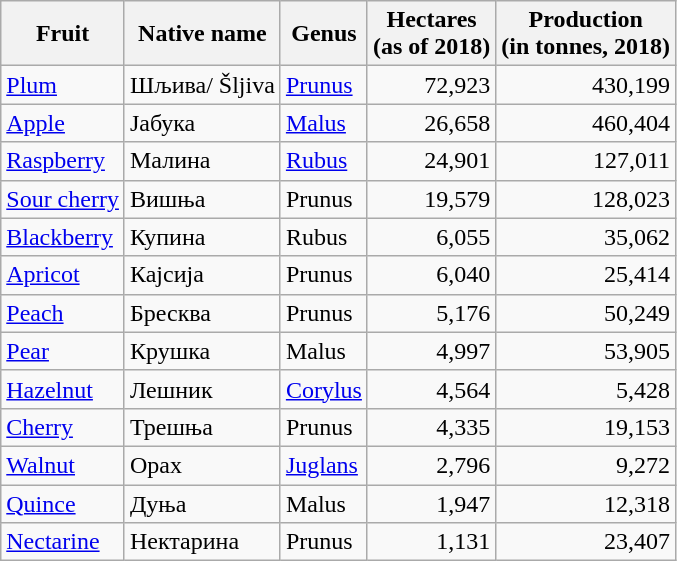<table class="wikitable sortable">
<tr>
<th>Fruit</th>
<th>Native name</th>
<th>Genus</th>
<th>Hectares<br>(as of 2018)</th>
<th>Production<br>(in tonnes, 2018)</th>
</tr>
<tr>
<td><a href='#'>Plum</a></td>
<td>Шљива/ Šljiva</td>
<td><a href='#'>Prunus</a></td>
<td style="text-align:right;">72,923</td>
<td style="text-align:right;">430,199</td>
</tr>
<tr>
<td><a href='#'>Apple</a></td>
<td>Јабука</td>
<td><a href='#'>Malus</a></td>
<td style="text-align:right;">26,658</td>
<td style="text-align:right;">460,404</td>
</tr>
<tr>
<td><a href='#'>Raspberry</a></td>
<td>Малина</td>
<td><a href='#'>Rubus</a></td>
<td style="text-align:right;">24,901</td>
<td style="text-align:right;">127,011</td>
</tr>
<tr>
<td><a href='#'>Sour cherry</a></td>
<td>Вишња</td>
<td>Prunus</td>
<td style="text-align:right;">19,579</td>
<td style="text-align:right;">128,023</td>
</tr>
<tr>
<td><a href='#'>Blackberry</a></td>
<td>Купина</td>
<td>Rubus</td>
<td style="text-align:right;">6,055</td>
<td style="text-align:right;">35,062</td>
</tr>
<tr>
<td><a href='#'>Apricot</a></td>
<td>Кајсија</td>
<td>Prunus</td>
<td style="text-align:right;">6,040</td>
<td style="text-align:right;">25,414</td>
</tr>
<tr>
<td><a href='#'>Peach</a></td>
<td>Бресква</td>
<td>Prunus</td>
<td style="text-align:right;">5,176</td>
<td style="text-align:right;">50,249</td>
</tr>
<tr>
<td><a href='#'>Pear</a></td>
<td>Крушка</td>
<td>Malus</td>
<td style="text-align:right;">4,997</td>
<td style="text-align:right;">53,905</td>
</tr>
<tr>
<td><a href='#'>Hazelnut</a></td>
<td>Лешник</td>
<td><a href='#'>Corylus</a></td>
<td style="text-align:right;">4,564</td>
<td style="text-align:right;">5,428</td>
</tr>
<tr>
<td><a href='#'>Cherry</a></td>
<td>Трешња</td>
<td>Prunus</td>
<td style="text-align:right;">4,335</td>
<td style="text-align:right;">19,153</td>
</tr>
<tr>
<td><a href='#'>Walnut</a></td>
<td>Орах</td>
<td><a href='#'>Juglans</a></td>
<td style="text-align:right;">2,796</td>
<td style="text-align:right;">9,272</td>
</tr>
<tr>
<td><a href='#'>Quince</a></td>
<td>Дуња</td>
<td>Malus</td>
<td style="text-align:right;">1,947</td>
<td style="text-align:right;">12,318</td>
</tr>
<tr>
<td><a href='#'>Nectarine</a></td>
<td>Нектарина</td>
<td>Prunus</td>
<td style="text-align:right;">1,131</td>
<td style="text-align:right;">23,407</td>
</tr>
</table>
